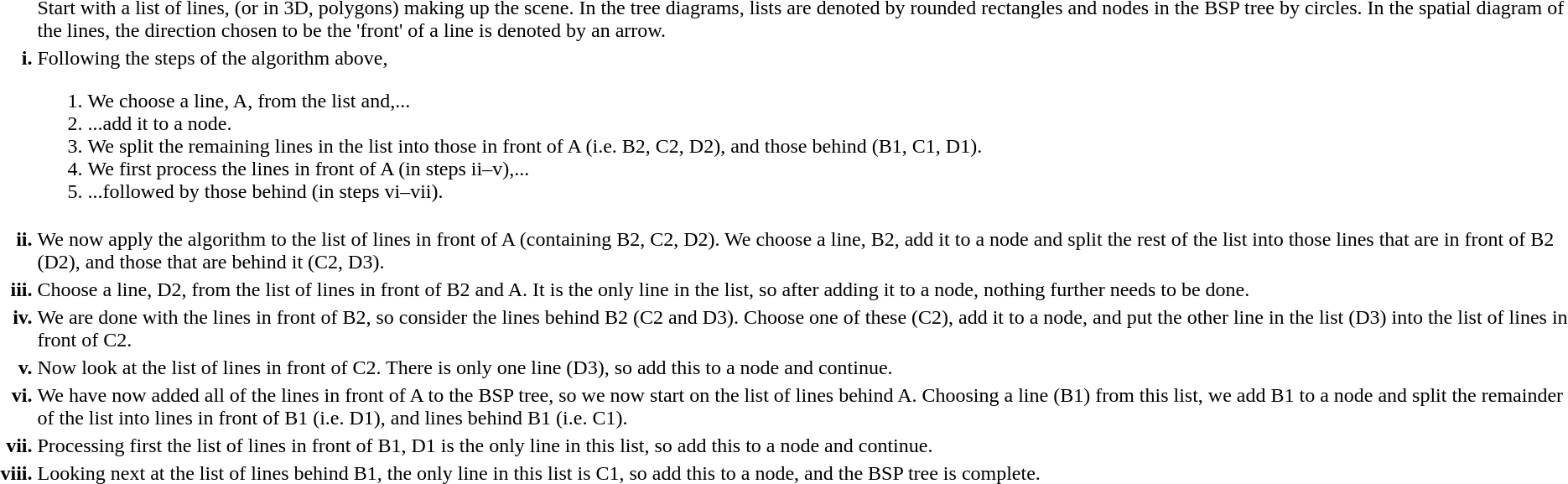<table>
<tr valign="top">
<td></td>
<td>Start with a list of lines, (or in 3D, polygons) making up the scene. In the tree diagrams, lists are denoted by rounded rectangles and nodes in the BSP tree by circles. In the spatial diagram of the lines, the direction chosen to be the 'front' of a line is denoted by an arrow.</td>
<td style="text-align:right;"></td>
</tr>
<tr valign="top">
<td style="text-align:right;"><strong>i.</strong></td>
<td>Following the steps of the algorithm above,<br><ol><li>We choose a line, A, from the list and,...</li><li>...add it to a node.</li><li>We split the remaining lines in the list into those in front of A (i.e. B2, C2, D2), and those behind (B1, C1, D1).</li><li>We first process the lines in front of A (in steps ii–v),...</li><li>...followed by those behind (in steps vi–vii).</li></ol></td>
<td style="text-align:right;"></td>
</tr>
<tr valign="top">
<td style="text-align:right;"><strong>ii.</strong></td>
<td>We now apply the algorithm to the list of lines in front of A (containing B2, C2, D2). We choose a line, B2, add it to a node and split the rest of the list into those lines that are in front of B2 (D2), and those that are behind it (C2, D3).</td>
<td style="text-align:right;"></td>
</tr>
<tr valign="top">
<td style="text-align:right;"><strong>iii.</strong></td>
<td>Choose a line, D2, from the list of lines in front of B2 and A. It is the only line in the list, so after adding it to a node, nothing further needs to be done.</td>
<td style="text-align:right;"></td>
</tr>
<tr valign="top">
<td style="text-align:right;"><strong>iv.</strong></td>
<td>We are done with the lines in front of B2, so consider the lines behind B2 (C2 and D3). Choose one of these (C2), add it to a node, and put the other line in the list (D3) into the list of lines in front of C2.</td>
<td style="text-align:right;"></td>
</tr>
<tr valign="top">
<td style="text-align:right;"><strong>v.</strong></td>
<td>Now look at the list of lines in front of C2. There is only one line (D3), so add this to a node and continue.</td>
<td style="text-align:right;"></td>
</tr>
<tr valign="top">
<td style="text-align:right;"><strong>vi.</strong></td>
<td>We have now added all of the lines in front of A to the BSP tree, so we now start on the list of lines behind A. Choosing a line (B1) from this list, we add B1 to a node and split the remainder of the list into lines in front of B1 (i.e. D1), and lines behind B1 (i.e. C1).</td>
<td></td>
</tr>
<tr valign="top">
<td style="text-align:right;"><strong>vii.</strong></td>
<td>Processing first the list of lines in front of B1, D1 is the only line in this list, so add this to a node and continue.</td>
<td style="text-align:right;"></td>
</tr>
<tr valign="top">
<td style="text-align:right;"><strong>viii.</strong></td>
<td>Looking next at the list of lines behind B1, the only line in this list is C1, so add this to a node, and the BSP tree is complete.</td>
<td style="text-align:right;"></td>
</tr>
</table>
